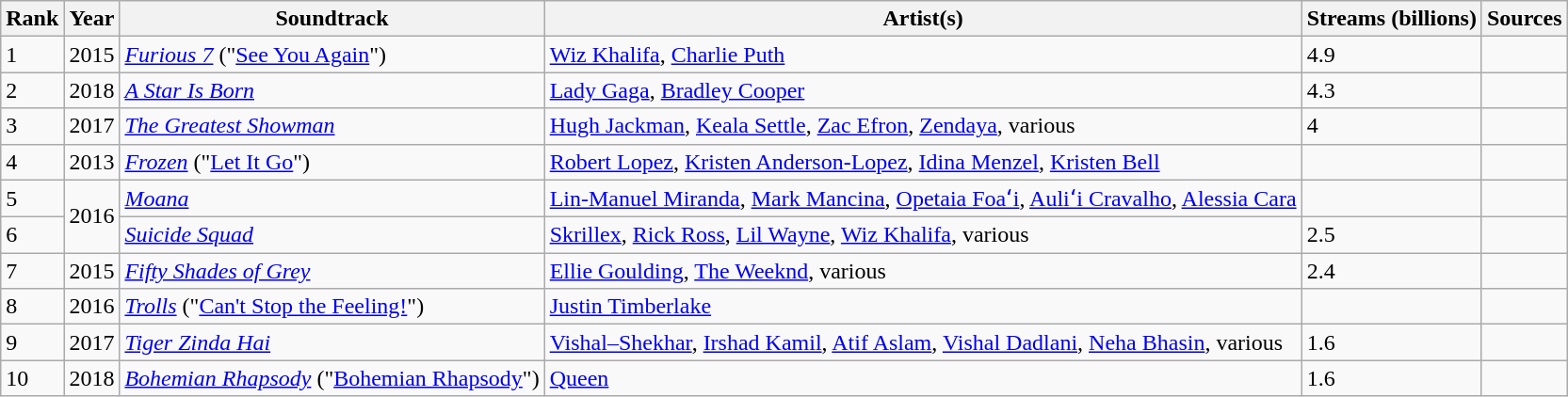<table class="wikitable sortable">
<tr>
<th>Rank</th>
<th scope="col">Year</th>
<th scope="col">Soundtrack</th>
<th scope="col">Artist(s)</th>
<th scope="col">Streams (billions)</th>
<th scope="col">Sources</th>
</tr>
<tr>
<td>1</td>
<td>2015</td>
<td><em><a href='#'>Furious 7</a></em> ("<a href='#'>See You Again</a>")</td>
<td><a href='#'>Wiz Khalifa</a>, <a href='#'>Charlie Puth</a></td>
<td>4.9</td>
<td></td>
</tr>
<tr>
<td>2</td>
<td>2018</td>
<td><em><a href='#'>A Star Is Born</a></em></td>
<td><a href='#'>Lady Gaga</a>, <a href='#'>Bradley Cooper</a></td>
<td>4.3</td>
<td></td>
</tr>
<tr>
<td>3</td>
<td>2017</td>
<td><em><a href='#'>The Greatest Showman</a></em></td>
<td><a href='#'>Hugh Jackman</a>, <a href='#'>Keala Settle</a>, <a href='#'>Zac Efron</a>, <a href='#'>Zendaya</a>, various</td>
<td>4</td>
<td></td>
</tr>
<tr>
<td>4</td>
<td>2013</td>
<td><em><a href='#'>Frozen</a></em> ("<a href='#'>Let It Go</a>")</td>
<td><a href='#'>Robert Lopez</a>, <a href='#'>Kristen Anderson-Lopez</a>, <a href='#'>Idina Menzel</a>, <a href='#'>Kristen Bell</a></td>
<td></td>
<td></td>
</tr>
<tr>
<td>5</td>
<td rowspan="2">2016</td>
<td><em><a href='#'>Moana</a></em></td>
<td><a href='#'>Lin-Manuel Miranda</a>, <a href='#'>Mark Mancina</a>, <a href='#'>Opetaia Foaʻi</a>, <a href='#'>Auliʻi Cravalho</a>, <a href='#'>Alessia Cara</a></td>
<td></td>
<td></td>
</tr>
<tr>
<td>6</td>
<td><em><a href='#'>Suicide Squad</a></em></td>
<td><a href='#'>Skrillex</a>, <a href='#'>Rick Ross</a>, <a href='#'>Lil Wayne</a>, <a href='#'>Wiz Khalifa</a>, various</td>
<td>2.5</td>
<td></td>
</tr>
<tr>
<td>7</td>
<td>2015</td>
<td><em><a href='#'>Fifty Shades of Grey</a></em></td>
<td><a href='#'>Ellie Goulding</a>, <a href='#'>The Weeknd</a>, various</td>
<td>2.4</td>
<td></td>
</tr>
<tr>
<td>8</td>
<td>2016</td>
<td><em><a href='#'>Trolls</a></em> ("<a href='#'>Can't Stop the Feeling!</a>")</td>
<td><a href='#'>Justin Timberlake</a></td>
<td></td>
<td></td>
</tr>
<tr>
<td>9</td>
<td>2017</td>
<td><em><a href='#'>Tiger Zinda Hai</a></em></td>
<td><a href='#'>Vishal–Shekhar</a>, <a href='#'>Irshad Kamil</a>, <a href='#'>Atif Aslam</a>, <a href='#'>Vishal Dadlani</a>, <a href='#'>Neha Bhasin</a>, various</td>
<td>1.6</td>
<td></td>
</tr>
<tr>
<td>10</td>
<td>2018</td>
<td><em><a href='#'>Bohemian Rhapsody</a></em> ("<a href='#'>Bohemian Rhapsody</a>")</td>
<td><a href='#'>Queen</a></td>
<td>1.6</td>
<td></td>
</tr>
</table>
